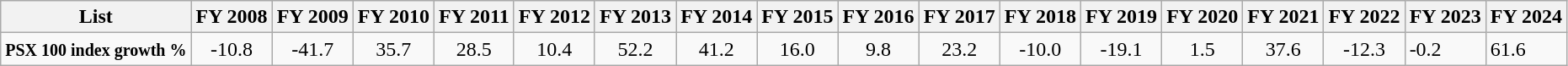<table class="wikitable">
<tr>
<th>List</th>
<th>FY 2008</th>
<th>FY 2009</th>
<th>FY 2010</th>
<th>FY 2011</th>
<th>FY 2012</th>
<th>FY 2013</th>
<th>FY 2014</th>
<th>FY 2015</th>
<th>FY 2016</th>
<th>FY 2017</th>
<th>FY 2018</th>
<th>FY 2019</th>
<th>FY 2020</th>
<th>FY 2021</th>
<th>FY 2022</th>
<th>FY 2023</th>
<th>FY 2024</th>
</tr>
<tr>
<td><small><strong>PSX 100 index growth %</strong></small></td>
<td style="text-align:center"> -10.8</td>
<td style="text-align:center"> -41.7</td>
<td style="text-align:center"> 35.7</td>
<td style="text-align:center"> 28.5</td>
<td style="text-align:center"> 10.4</td>
<td style="text-align:center"> 52.2</td>
<td style="text-align:center"> 41.2</td>
<td style="text-align:center"> 16.0</td>
<td style="text-align:center"> 9.8</td>
<td style="text-align:center"> 23.2</td>
<td style="text-align:center">-10.0</td>
<td style="text-align:center">-19.1</td>
<td style="text-align:center"> 1.5</td>
<td style="text-align:center"> 37.6</td>
<td style="text-align:center"> -12.3</td>
<td> -0.2</td>
<td> 61.6</td>
</tr>
</table>
